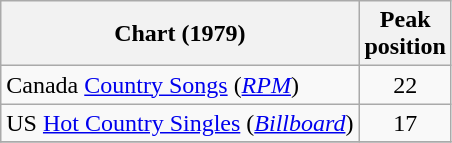<table class="wikitable sortable">
<tr>
<th align="left">Chart (1979)</th>
<th align="center">Peak<br>position</th>
</tr>
<tr>
<td align="left">Canada <a href='#'>Country Songs</a> (<em><a href='#'>RPM</a></em>)</td>
<td align="center">22</td>
</tr>
<tr>
<td align="left">US <a href='#'>Hot Country Singles</a> (<em><a href='#'>Billboard</a></em>)</td>
<td align="center">17</td>
</tr>
<tr>
</tr>
</table>
